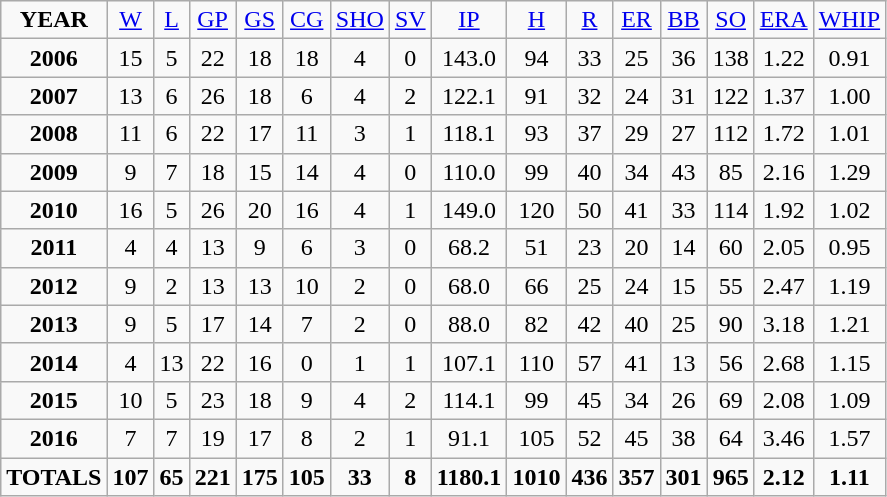<table class="wikitable" style="text-align:center;">
<tr>
<td><strong>YEAR</strong></td>
<td><a href='#'>W</a></td>
<td><a href='#'>L</a></td>
<td><a href='#'>GP</a></td>
<td><a href='#'>GS</a></td>
<td><a href='#'>CG</a></td>
<td><a href='#'>SHO</a></td>
<td><a href='#'>SV</a></td>
<td><a href='#'>IP</a></td>
<td><a href='#'>H</a></td>
<td><a href='#'>R</a></td>
<td><a href='#'>ER</a></td>
<td><a href='#'>BB</a></td>
<td><a href='#'>SO</a></td>
<td><a href='#'>ERA</a></td>
<td><a href='#'>WHIP</a></td>
</tr>
<tr>
<td><strong>2006</strong></td>
<td>15</td>
<td>5</td>
<td>22</td>
<td>18</td>
<td>18</td>
<td>4</td>
<td>0</td>
<td>143.0</td>
<td>94</td>
<td>33</td>
<td>25</td>
<td>36</td>
<td>138</td>
<td>1.22</td>
<td>0.91</td>
</tr>
<tr>
<td><strong>2007</strong></td>
<td>13</td>
<td>6</td>
<td>26</td>
<td>18</td>
<td>6</td>
<td>4</td>
<td>2</td>
<td>122.1</td>
<td>91</td>
<td>32</td>
<td>24</td>
<td>31</td>
<td>122</td>
<td>1.37</td>
<td>1.00</td>
</tr>
<tr>
<td><strong>2008</strong></td>
<td>11</td>
<td>6</td>
<td>22</td>
<td>17</td>
<td>11</td>
<td>3</td>
<td>1</td>
<td>118.1</td>
<td>93</td>
<td>37</td>
<td>29</td>
<td>27</td>
<td>112</td>
<td>1.72</td>
<td>1.01</td>
</tr>
<tr>
<td><strong>2009</strong></td>
<td>9</td>
<td>7</td>
<td>18</td>
<td>15</td>
<td>14</td>
<td>4</td>
<td>0</td>
<td>110.0</td>
<td>99</td>
<td>40</td>
<td>34</td>
<td>43</td>
<td>85</td>
<td>2.16</td>
<td>1.29</td>
</tr>
<tr>
<td><strong>2010</strong></td>
<td>16</td>
<td>5</td>
<td>26</td>
<td>20</td>
<td>16</td>
<td>4</td>
<td>1</td>
<td>149.0</td>
<td>120</td>
<td>50</td>
<td>41</td>
<td>33</td>
<td>114</td>
<td>1.92</td>
<td>1.02</td>
</tr>
<tr>
<td><strong>2011</strong></td>
<td>4</td>
<td>4</td>
<td>13</td>
<td>9</td>
<td>6</td>
<td>3</td>
<td>0</td>
<td>68.2</td>
<td>51</td>
<td>23</td>
<td>20</td>
<td>14</td>
<td>60</td>
<td>2.05</td>
<td>0.95</td>
</tr>
<tr>
<td><strong>2012</strong></td>
<td>9</td>
<td>2</td>
<td>13</td>
<td>13</td>
<td>10</td>
<td>2</td>
<td>0</td>
<td>68.0</td>
<td>66</td>
<td>25</td>
<td>24</td>
<td>15</td>
<td>55</td>
<td>2.47</td>
<td>1.19</td>
</tr>
<tr>
<td><strong>2013</strong></td>
<td>9</td>
<td>5</td>
<td>17</td>
<td>14</td>
<td>7</td>
<td>2</td>
<td>0</td>
<td>88.0</td>
<td>82</td>
<td>42</td>
<td>40</td>
<td>25</td>
<td>90</td>
<td>3.18</td>
<td>1.21</td>
</tr>
<tr>
<td><strong>2014</strong></td>
<td>4</td>
<td>13</td>
<td>22</td>
<td>16</td>
<td>0</td>
<td>1</td>
<td>1</td>
<td>107.1</td>
<td>110</td>
<td>57</td>
<td>41</td>
<td>13</td>
<td>56</td>
<td>2.68</td>
<td>1.15</td>
</tr>
<tr>
<td><strong>2015</strong></td>
<td>10</td>
<td>5</td>
<td>23</td>
<td>18</td>
<td>9</td>
<td>4</td>
<td>2</td>
<td>114.1</td>
<td>99</td>
<td>45</td>
<td>34</td>
<td>26</td>
<td>69</td>
<td>2.08</td>
<td>1.09</td>
</tr>
<tr>
<td><strong>2016</strong></td>
<td>7</td>
<td>7</td>
<td>19</td>
<td>17</td>
<td>8</td>
<td>2</td>
<td>1</td>
<td>91.1</td>
<td>105</td>
<td>52</td>
<td>45</td>
<td>38</td>
<td>64</td>
<td>3.46</td>
<td>1.57</td>
</tr>
<tr>
<td><strong>TOTALS</strong></td>
<td><strong>107</strong></td>
<td><strong>65</strong></td>
<td><strong>221</strong></td>
<td><strong>175</strong></td>
<td><strong>105</strong></td>
<td><strong>33</strong></td>
<td><strong>8</strong></td>
<td><strong>1180.1</strong></td>
<td><strong>1010</strong></td>
<td><strong>436</strong></td>
<td><strong>357</strong></td>
<td><strong>301</strong></td>
<td><strong>965</strong></td>
<td><strong>2.12</strong></td>
<td><strong>1.11</strong></td>
</tr>
</table>
